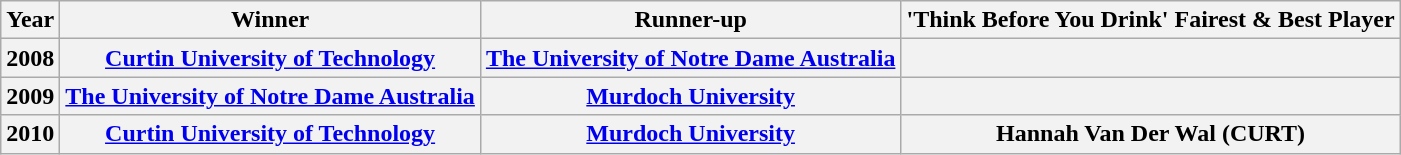<table class="wikitable">
<tr>
<th>Year</th>
<th>Winner</th>
<th>Runner-up</th>
<th>'Think Before You Drink' Fairest & Best Player</th>
</tr>
<tr>
<th>2008</th>
<th><a href='#'>Curtin University of Technology</a></th>
<th><a href='#'>The University of Notre Dame Australia</a></th>
<th></th>
</tr>
<tr>
<th>2009</th>
<th><a href='#'>The University of Notre Dame Australia</a></th>
<th><a href='#'>Murdoch University</a></th>
<th></th>
</tr>
<tr>
<th>2010</th>
<th><a href='#'>Curtin University of Technology</a></th>
<th><a href='#'>Murdoch University</a></th>
<th>Hannah Van Der Wal (CURT)</th>
</tr>
</table>
